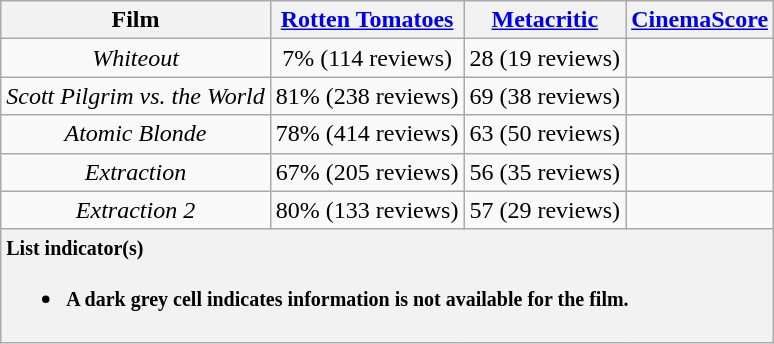<table class="wikitable sortable" border="1" style="text-align: center;">
<tr>
<th>Film</th>
<th><a href='#'>Rotten Tomatoes</a></th>
<th><a href='#'>Metacritic</a></th>
<th><a href='#'>CinemaScore</a></th>
</tr>
<tr>
<td><em>Whiteout</em></td>
<td>7% (114 reviews)</td>
<td>28 (19 reviews)</td>
<td></td>
</tr>
<tr>
<td><em>Scott Pilgrim vs. the World</em></td>
<td>81% (238 reviews)</td>
<td>69 (38 reviews)</td>
<td></td>
</tr>
<tr>
<td><em>Atomic Blonde</em></td>
<td>78% (414 reviews)</td>
<td>63 (50 reviews)</td>
<td></td>
</tr>
<tr>
<td><em>Extraction</em></td>
<td>67% (205 reviews)</td>
<td>56 (35 reviews)</td>
<td></td>
</tr>
<tr>
<td><em>Extraction 2</em></td>
<td>80% (133 reviews)</td>
<td>57 (29 reviews)</td>
<td></td>
</tr>
<tr>
<th colspan="4" style="text-align: left;"><small><strong>List indicator(s)</strong></small><br><ul><li><small>A dark grey cell indicates information is not available for the film.</small></li></ul></th>
</tr>
</table>
